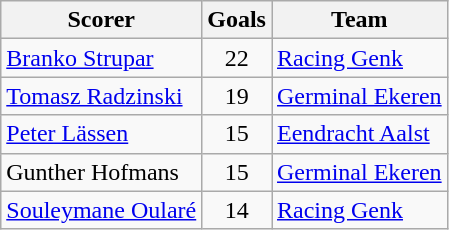<table class="wikitable">
<tr>
<th>Scorer</th>
<th>Goals</th>
<th>Team</th>
</tr>
<tr>
<td> <a href='#'>Branko Strupar</a></td>
<td style="text-align:center;">22</td>
<td><a href='#'>Racing Genk</a></td>
</tr>
<tr>
<td> <a href='#'>Tomasz Radzinski</a></td>
<td style="text-align:center;">19</td>
<td><a href='#'>Germinal Ekeren</a></td>
</tr>
<tr>
<td> <a href='#'>Peter Lässen</a></td>
<td style="text-align:center;">15</td>
<td><a href='#'>Eendracht Aalst</a></td>
</tr>
<tr>
<td> Gunther Hofmans</td>
<td style="text-align:center;">15</td>
<td><a href='#'>Germinal Ekeren</a></td>
</tr>
<tr>
<td> <a href='#'>Souleymane Oularé</a></td>
<td style="text-align:center;">14</td>
<td><a href='#'>Racing Genk</a></td>
</tr>
</table>
